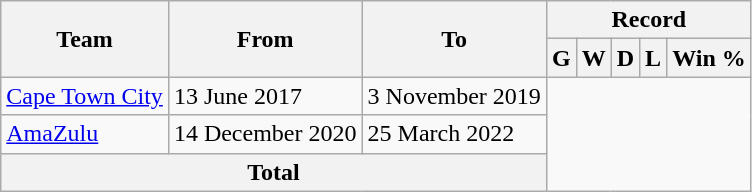<table class="wikitable" style="text-align: center">
<tr>
<th rowspan="2">Team</th>
<th rowspan="2">From</th>
<th rowspan="2">To</th>
<th colspan="5">Record</th>
</tr>
<tr>
<th>G</th>
<th>W</th>
<th>D</th>
<th>L</th>
<th>Win %</th>
</tr>
<tr>
<td align=left><a href='#'>Cape Town City</a></td>
<td align=left>13 June 2017</td>
<td align=left>3 November 2019<br></td>
</tr>
<tr>
<td align=left><a href='#'>AmaZulu</a></td>
<td align=left>14 December 2020</td>
<td align=left>25 March 2022<br></td>
</tr>
<tr>
<th colspan="3">Total<br></th>
</tr>
</table>
